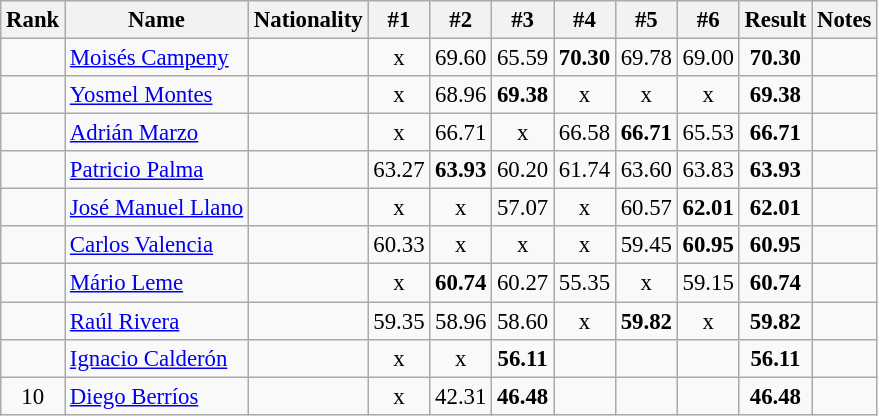<table class="wikitable sortable" style="text-align:center;font-size:95%">
<tr>
<th>Rank</th>
<th>Name</th>
<th>Nationality</th>
<th>#1</th>
<th>#2</th>
<th>#3</th>
<th>#4</th>
<th>#5</th>
<th>#6</th>
<th>Result</th>
<th>Notes</th>
</tr>
<tr>
<td></td>
<td align=left><a href='#'>Moisés Campeny</a></td>
<td align=left></td>
<td>x</td>
<td>69.60</td>
<td>65.59</td>
<td><strong>70.30</strong></td>
<td>69.78</td>
<td>69.00</td>
<td><strong>70.30</strong></td>
<td></td>
</tr>
<tr>
<td></td>
<td align=left><a href='#'>Yosmel Montes</a></td>
<td align=left></td>
<td>x</td>
<td>68.96</td>
<td><strong>69.38</strong></td>
<td>x</td>
<td>x</td>
<td>x</td>
<td><strong>69.38</strong></td>
<td></td>
</tr>
<tr>
<td></td>
<td align=left><a href='#'>Adrián Marzo</a></td>
<td align=left></td>
<td>x</td>
<td>66.71</td>
<td>x</td>
<td>66.58</td>
<td><strong>66.71</strong></td>
<td>65.53</td>
<td><strong>66.71</strong></td>
<td></td>
</tr>
<tr>
<td></td>
<td align=left><a href='#'>Patricio Palma</a></td>
<td align=left></td>
<td>63.27</td>
<td><strong>63.93</strong></td>
<td>60.20</td>
<td>61.74</td>
<td>63.60</td>
<td>63.83</td>
<td><strong>63.93</strong></td>
<td></td>
</tr>
<tr>
<td></td>
<td align=left><a href='#'>José Manuel Llano</a></td>
<td align=left></td>
<td>x</td>
<td>x</td>
<td>57.07</td>
<td>x</td>
<td>60.57</td>
<td><strong>62.01</strong></td>
<td><strong>62.01</strong></td>
<td></td>
</tr>
<tr>
<td></td>
<td align=left><a href='#'>Carlos Valencia</a></td>
<td align=left></td>
<td>60.33</td>
<td>x</td>
<td>x</td>
<td>x</td>
<td>59.45</td>
<td><strong>60.95</strong></td>
<td><strong>60.95</strong></td>
<td></td>
</tr>
<tr>
<td></td>
<td align=left><a href='#'>Mário Leme</a></td>
<td align=left></td>
<td>x</td>
<td><strong>60.74</strong></td>
<td>60.27</td>
<td>55.35</td>
<td>x</td>
<td>59.15</td>
<td><strong>60.74</strong></td>
<td></td>
</tr>
<tr>
<td></td>
<td align=left><a href='#'>Raúl Rivera</a></td>
<td align=left></td>
<td>59.35</td>
<td>58.96</td>
<td>58.60</td>
<td>x</td>
<td><strong>59.82</strong></td>
<td>x</td>
<td><strong>59.82</strong></td>
<td></td>
</tr>
<tr>
<td></td>
<td align=left><a href='#'>Ignacio Calderón</a></td>
<td align=left></td>
<td>x</td>
<td>x</td>
<td><strong>56.11</strong></td>
<td></td>
<td></td>
<td></td>
<td><strong>56.11</strong></td>
<td></td>
</tr>
<tr>
<td>10</td>
<td align=left><a href='#'>Diego Berríos</a></td>
<td align=left></td>
<td>x</td>
<td>42.31</td>
<td><strong>46.48</strong></td>
<td></td>
<td></td>
<td></td>
<td><strong>46.48</strong></td>
<td></td>
</tr>
</table>
